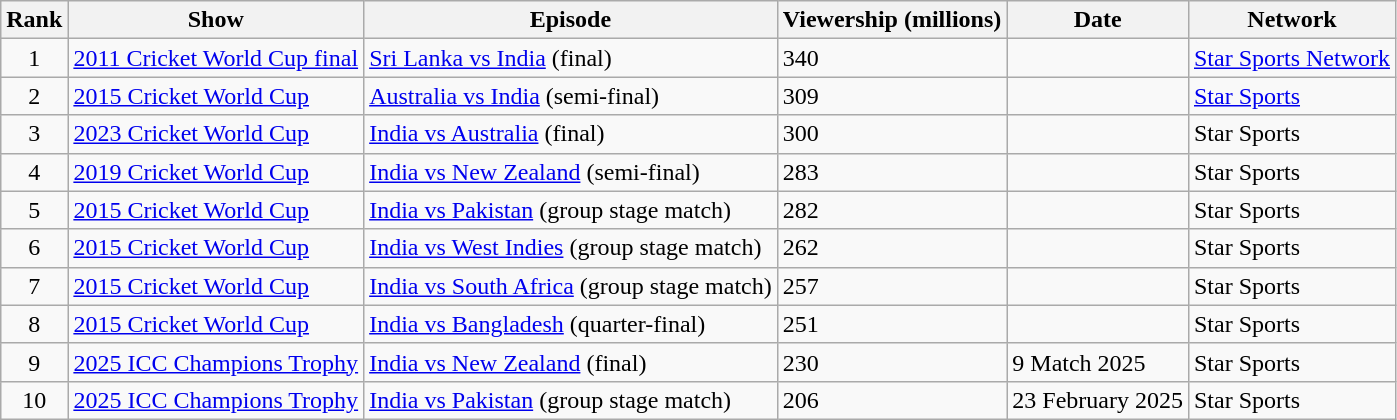<table class="sortable wikitable">
<tr>
<th>Rank</th>
<th>Show</th>
<th>Episode</th>
<th>Viewership (millions)</th>
<th>Date</th>
<th>Network</th>
</tr>
<tr>
<td align="center">1</td>
<td><a href='#'>2011 Cricket World Cup final</a></td>
<td><a href='#'>Sri Lanka vs India</a> (final)</td>
<td>340</td>
<td></td>
<td><a href='#'>Star Sports Network</a></td>
</tr>
<tr>
<td align="center">2</td>
<td><a href='#'>2015 Cricket World Cup</a></td>
<td><a href='#'>Australia vs India</a> (semi-final)</td>
<td>309</td>
<td></td>
<td><a href='#'>Star Sports</a></td>
</tr>
<tr>
<td align="center">3</td>
<td><a href='#'>2023 Cricket World Cup</a></td>
<td><a href='#'>India vs Australia</a> (final)</td>
<td>300</td>
<td></td>
<td>Star Sports</td>
</tr>
<tr>
<td align="center">4</td>
<td><a href='#'>2019 Cricket World Cup</a></td>
<td><a href='#'>India vs New Zealand</a> (semi-final)</td>
<td>283</td>
<td></td>
<td>Star Sports</td>
</tr>
<tr>
<td align="center">5</td>
<td><a href='#'>2015 Cricket World Cup</a></td>
<td><a href='#'>India vs Pakistan</a> (group stage match)</td>
<td>282</td>
<td></td>
<td>Star Sports</td>
</tr>
<tr>
<td align="center">6</td>
<td><a href='#'>2015 Cricket World Cup</a></td>
<td><a href='#'>India vs West Indies</a> (group stage match)</td>
<td>262</td>
<td></td>
<td>Star Sports</td>
</tr>
<tr>
<td align="center">7</td>
<td><a href='#'>2015 Cricket World Cup</a></td>
<td><a href='#'>India vs South Africa</a> (group stage match)</td>
<td>257</td>
<td></td>
<td>Star Sports</td>
</tr>
<tr>
<td align="center">8</td>
<td><a href='#'>2015 Cricket World Cup</a></td>
<td><a href='#'>India vs Bangladesh</a> (quarter-final)</td>
<td>251</td>
<td></td>
<td>Star Sports</td>
</tr>
<tr>
<td align="center">9</td>
<td><a href='#'>2025 ICC Champions Trophy</a></td>
<td><a href='#'>India vs New Zealand</a> (final)</td>
<td>230</td>
<td>9 Match 2025</td>
<td>Star Sports</td>
</tr>
<tr>
<td align="center">10</td>
<td><a href='#'>2025 ICC Champions Trophy</a></td>
<td><a href='#'>India vs Pakistan</a> (group stage match)</td>
<td>206</td>
<td>23 February 2025</td>
<td>Star Sports</td>
</tr>
</table>
